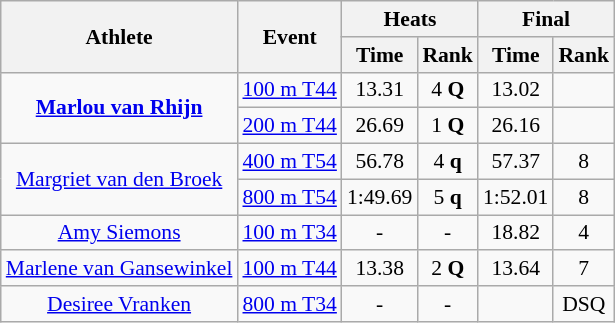<table class=wikitable style="font-size:90%">
<tr>
<th rowspan=2>Athlete</th>
<th rowspan=2>Event</th>
<th colspan=2>Heats</th>
<th colspan=2>Final</th>
</tr>
<tr>
<th>Time</th>
<th>Rank</th>
<th>Time</th>
<th>Rank</th>
</tr>
<tr>
<td align=center rowspan=2><strong><a href='#'>Marlou van Rhijn</a></strong></td>
<td><a href='#'>100 m T44</a></td>
<td align=center>13.31</td>
<td align=center>4 <strong>Q</strong></td>
<td align=center>13.02</td>
<td align=center></td>
</tr>
<tr>
<td><a href='#'>200 m T44</a></td>
<td align=center>26.69</td>
<td align=center>1 <strong>Q</strong></td>
<td align=center>26.16</td>
<td align=center></td>
</tr>
<tr>
<td align=center rowspan=2><a href='#'>Margriet van den Broek</a></td>
<td><a href='#'>400 m T54</a></td>
<td align=center>56.78</td>
<td align=center>4 <strong>q</strong></td>
<td align=center>57.37</td>
<td align=center>8</td>
</tr>
<tr>
<td><a href='#'>800 m T54</a></td>
<td align=center>1:49.69</td>
<td align=center>5 <strong>q</strong></td>
<td align=center>1:52.01</td>
<td align=center>8</td>
</tr>
<tr>
<td align=center><a href='#'>Amy Siemons</a></td>
<td><a href='#'>100 m T34</a></td>
<td align=center>-</td>
<td align=center>-</td>
<td align=center>18.82</td>
<td align=center>4</td>
</tr>
<tr>
<td align=center><a href='#'>Marlene van Gansewinkel</a></td>
<td><a href='#'>100 m T44</a></td>
<td align=center>13.38</td>
<td align=center>2 <strong>Q</strong></td>
<td align=center>13.64</td>
<td align=center>7</td>
</tr>
<tr>
<td align=center><a href='#'>Desiree Vranken</a></td>
<td><a href='#'>800 m T34</a></td>
<td align=center>-</td>
<td align=center>-</td>
<td align=center></td>
<td align=center>DSQ</td>
</tr>
</table>
